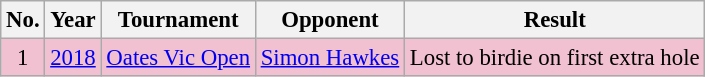<table class="wikitable" style="font-size:95%;">
<tr>
<th>No.</th>
<th>Year</th>
<th>Tournament</th>
<th>Opponent</th>
<th>Result</th>
</tr>
<tr style="background:#F2C1D1;">
<td align=center>1</td>
<td><a href='#'>2018</a></td>
<td><a href='#'>Oates Vic Open</a></td>
<td> <a href='#'>Simon Hawkes</a></td>
<td>Lost to birdie on first extra hole</td>
</tr>
</table>
